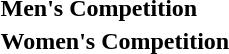<table>
<tr>
<td><strong>Men's Competition</strong></td>
<td></td>
<td></td>
<td></td>
</tr>
<tr>
<td><strong>Women's Competition</strong></td>
<td></td>
<td></td>
<td></td>
</tr>
</table>
